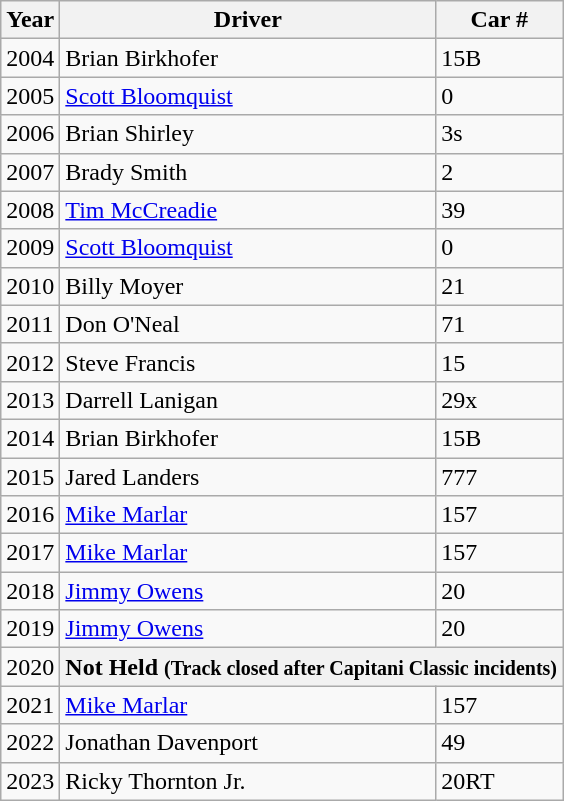<table class="wikitable">
<tr>
<th>Year</th>
<th>Driver</th>
<th>Car #</th>
</tr>
<tr>
<td>2004</td>
<td>Brian Birkhofer</td>
<td>15B</td>
</tr>
<tr>
<td>2005</td>
<td><a href='#'>Scott Bloomquist</a></td>
<td>0</td>
</tr>
<tr>
<td>2006</td>
<td>Brian Shirley</td>
<td>3s</td>
</tr>
<tr>
<td>2007</td>
<td>Brady Smith</td>
<td>2</td>
</tr>
<tr>
<td>2008</td>
<td><a href='#'>Tim McCreadie</a></td>
<td>39</td>
</tr>
<tr>
<td>2009</td>
<td><a href='#'>Scott Bloomquist</a></td>
<td>0</td>
</tr>
<tr>
<td>2010</td>
<td>Billy Moyer</td>
<td>21</td>
</tr>
<tr>
<td>2011</td>
<td>Don O'Neal</td>
<td>71</td>
</tr>
<tr>
<td>2012</td>
<td>Steve Francis</td>
<td>15</td>
</tr>
<tr>
<td>2013</td>
<td>Darrell Lanigan</td>
<td>29x</td>
</tr>
<tr>
<td>2014</td>
<td>Brian Birkhofer</td>
<td>15B</td>
</tr>
<tr>
<td>2015</td>
<td>Jared Landers</td>
<td>777</td>
</tr>
<tr>
<td>2016</td>
<td><a href='#'>Mike Marlar</a></td>
<td>157</td>
</tr>
<tr>
<td>2017</td>
<td><a href='#'>Mike Marlar</a></td>
<td>157</td>
</tr>
<tr>
<td>2018</td>
<td><a href='#'>Jimmy Owens</a></td>
<td>20</td>
</tr>
<tr>
<td>2019</td>
<td><a href='#'>Jimmy Owens</a></td>
<td>20</td>
</tr>
<tr>
<td>2020</td>
<th colspan="3" style="text-align: center;">Not Held <small> (Track closed after Capitani Classic incidents) </small></th>
</tr>
<tr>
<td>2021</td>
<td><a href='#'>Mike Marlar</a></td>
<td>157</td>
</tr>
<tr>
<td>2022</td>
<td>Jonathan Davenport</td>
<td>49</td>
</tr>
<tr>
<td>2023</td>
<td>Ricky Thornton Jr.</td>
<td>20RT</td>
</tr>
</table>
